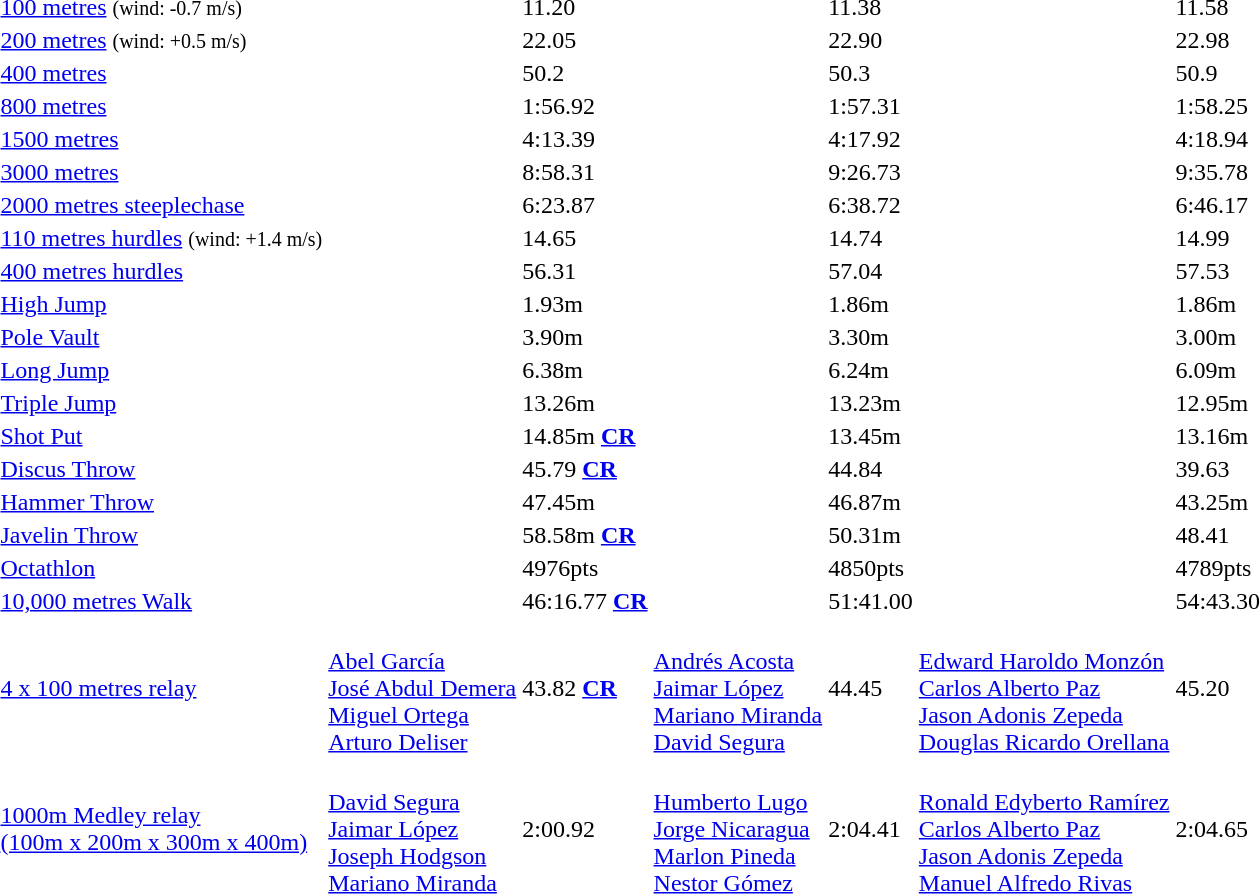<table>
<tr>
<td><a href='#'>100 metres</a> <small>(wind: -0.7 m/s)</small></td>
<td></td>
<td>11.20</td>
<td></td>
<td>11.38</td>
<td></td>
<td>11.58</td>
</tr>
<tr>
<td><a href='#'>200 metres</a> <small>(wind: +0.5 m/s)</small></td>
<td></td>
<td>22.05</td>
<td></td>
<td>22.90</td>
<td></td>
<td>22.98</td>
</tr>
<tr>
<td><a href='#'>400 metres</a></td>
<td></td>
<td>50.2</td>
<td></td>
<td>50.3</td>
<td></td>
<td>50.9</td>
</tr>
<tr>
<td><a href='#'>800 metres</a></td>
<td></td>
<td>1:56.92</td>
<td></td>
<td>1:57.31</td>
<td></td>
<td>1:58.25</td>
</tr>
<tr>
<td><a href='#'>1500 metres</a></td>
<td></td>
<td>4:13.39</td>
<td></td>
<td>4:17.92</td>
<td></td>
<td>4:18.94</td>
</tr>
<tr>
<td><a href='#'>3000 metres</a></td>
<td></td>
<td>8:58.31</td>
<td></td>
<td>9:26.73</td>
<td></td>
<td>9:35.78</td>
</tr>
<tr>
<td><a href='#'>2000 metres steeplechase</a></td>
<td></td>
<td>6:23.87</td>
<td></td>
<td>6:38.72</td>
<td></td>
<td>6:46.17</td>
</tr>
<tr>
<td><a href='#'>110 metres hurdles</a> <small>(wind: +1.4 m/s)</small></td>
<td></td>
<td>14.65</td>
<td></td>
<td>14.74</td>
<td></td>
<td>14.99</td>
</tr>
<tr>
<td><a href='#'>400 metres hurdles</a></td>
<td></td>
<td>56.31</td>
<td></td>
<td>57.04</td>
<td></td>
<td>57.53</td>
</tr>
<tr>
<td><a href='#'>High Jump</a></td>
<td></td>
<td>1.93m</td>
<td></td>
<td>1.86m</td>
<td></td>
<td>1.86m</td>
</tr>
<tr>
<td><a href='#'>Pole Vault</a></td>
<td></td>
<td>3.90m</td>
<td></td>
<td>3.30m</td>
<td></td>
<td>3.00m</td>
</tr>
<tr>
<td><a href='#'>Long Jump</a></td>
<td></td>
<td>6.38m</td>
<td></td>
<td>6.24m</td>
<td></td>
<td>6.09m</td>
</tr>
<tr>
<td><a href='#'>Triple Jump</a></td>
<td></td>
<td>13.26m</td>
<td></td>
<td>13.23m</td>
<td></td>
<td>12.95m</td>
</tr>
<tr>
<td><a href='#'>Shot Put</a></td>
<td></td>
<td>14.85m  <a href='#'><strong>CR</strong></a></td>
<td></td>
<td>13.45m</td>
<td></td>
<td>13.16m</td>
</tr>
<tr>
<td><a href='#'>Discus Throw</a></td>
<td></td>
<td>45.79  <a href='#'><strong>CR</strong></a></td>
<td></td>
<td>44.84</td>
<td></td>
<td>39.63</td>
</tr>
<tr>
<td><a href='#'>Hammer Throw</a></td>
<td></td>
<td>47.45m</td>
<td></td>
<td>46.87m</td>
<td></td>
<td>43.25m</td>
</tr>
<tr>
<td><a href='#'>Javelin Throw</a></td>
<td></td>
<td>58.58m  <a href='#'><strong>CR</strong></a></td>
<td></td>
<td>50.31m</td>
<td></td>
<td>48.41</td>
</tr>
<tr>
<td><a href='#'>Octathlon</a></td>
<td></td>
<td>4976pts</td>
<td></td>
<td>4850pts</td>
<td></td>
<td>4789pts</td>
</tr>
<tr>
<td><a href='#'>10,000 metres Walk</a></td>
<td></td>
<td>46:16.77  <a href='#'><strong>CR</strong></a></td>
<td></td>
<td>51:41.00</td>
<td></td>
<td>54:43.30</td>
</tr>
<tr>
<td><a href='#'>4 x 100 metres relay</a></td>
<td> <br> <a href='#'>Abel García</a> <br> <a href='#'>José Abdul Demera</a> <br> <a href='#'>Miguel Ortega</a> <br> <a href='#'>Arturo Deliser</a></td>
<td>43.82  <a href='#'><strong>CR</strong></a></td>
<td> <br> <a href='#'>Andrés Acosta</a> <br> <a href='#'>Jaimar López</a> <br> <a href='#'>Mariano Miranda</a> <br> <a href='#'>David Segura</a></td>
<td>44.45</td>
<td> <br> <a href='#'>Edward Haroldo Monzón</a> <br> <a href='#'>Carlos Alberto Paz</a> <br> <a href='#'>Jason Adonis Zepeda</a> <br> <a href='#'>Douglas Ricardo Orellana</a></td>
<td>45.20</td>
</tr>
<tr>
<td><a href='#'>1000m Medley relay <br>(100m x 200m x 300m x 400m)</a></td>
<td> <br> <a href='#'>David Segura</a> <br> <a href='#'>Jaimar López</a> <br> <a href='#'>Joseph Hodgson</a> <br> <a href='#'>Mariano Miranda</a></td>
<td>2:00.92</td>
<td> <br> <a href='#'>Humberto Lugo</a> <br> <a href='#'>Jorge Nicaragua</a> <br> <a href='#'>Marlon Pineda</a> <br> <a href='#'>Nestor Gómez</a></td>
<td>2:04.41</td>
<td> <br> <a href='#'>Ronald Edyberto Ramírez</a> <br> <a href='#'>Carlos Alberto Paz</a> <br> <a href='#'>Jason Adonis Zepeda</a> <br> <a href='#'>Manuel Alfredo Rivas</a></td>
<td>2:04.65</td>
</tr>
</table>
